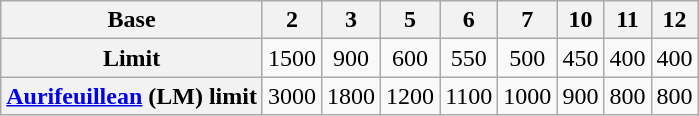<table class="wikitable" style="text-align:center">
<tr>
<th>Base</th>
<th>2</th>
<th>3</th>
<th>5</th>
<th>6</th>
<th>7</th>
<th>10</th>
<th>11</th>
<th>12</th>
</tr>
<tr>
<th>Limit</th>
<td>1500</td>
<td>900</td>
<td>600</td>
<td>550</td>
<td>500</td>
<td>450</td>
<td>400</td>
<td>400</td>
</tr>
<tr>
<th><a href='#'>Aurifeuillean</a> (LM) limit</th>
<td>3000</td>
<td>1800</td>
<td>1200</td>
<td>1100</td>
<td>1000</td>
<td>900</td>
<td>800</td>
<td>800</td>
</tr>
</table>
